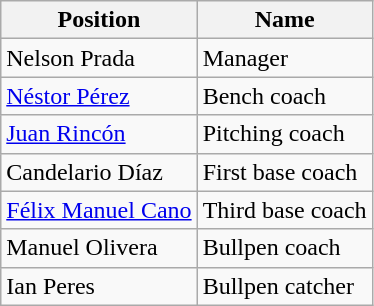<table class="wikitable">
<tr>
<th>Position</th>
<th>Name</th>
</tr>
<tr>
<td> Nelson Prada</td>
<td>Manager</td>
</tr>
<tr>
<td> <a href='#'>Néstor Pérez</a></td>
<td>Bench coach</td>
</tr>
<tr>
<td> <a href='#'>Juan Rincón</a></td>
<td>Pitching coach</td>
</tr>
<tr>
<td> Candelario Díaz</td>
<td>First base coach</td>
</tr>
<tr>
<td> <a href='#'>Félix Manuel Cano</a></td>
<td>Third base coach</td>
</tr>
<tr>
<td> Manuel Olivera</td>
<td>Bullpen coach</td>
</tr>
<tr>
<td> Ian Peres</td>
<td>Bullpen catcher</td>
</tr>
</table>
